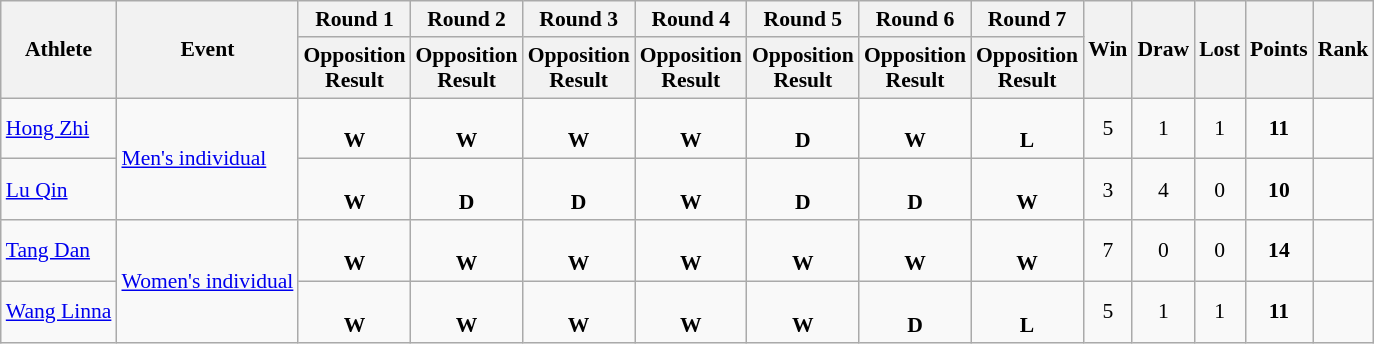<table class=wikitable style="font-size:90%">
<tr>
<th rowspan=2>Athlete</th>
<th rowspan=2>Event</th>
<th>Round 1</th>
<th>Round 2</th>
<th>Round 3</th>
<th>Round 4</th>
<th>Round 5</th>
<th>Round 6</th>
<th>Round 7</th>
<th rowspan=2>Win</th>
<th rowspan=2>Draw</th>
<th rowspan=2>Lost</th>
<th rowspan=2>Points</th>
<th rowspan=2>Rank</th>
</tr>
<tr>
<th>Opposition<br>Result</th>
<th>Opposition<br>Result</th>
<th>Opposition<br>Result</th>
<th>Opposition<br>Result</th>
<th>Opposition<br>Result</th>
<th>Opposition<br>Result</th>
<th>Opposition<br>Result</th>
</tr>
<tr>
<td><a href='#'>Hong Zhi</a></td>
<td rowspan=2><a href='#'>Men's individual</a></td>
<td align=center><br><strong>W</strong></td>
<td align=center><br><strong>W</strong></td>
<td align=center><br><strong>W</strong></td>
<td align=center><br><strong>W</strong></td>
<td align=center><br><strong>D</strong></td>
<td align=center><br><strong>W</strong></td>
<td align=center><br><strong>L</strong></td>
<td align=center>5</td>
<td align=center>1</td>
<td align=center>1</td>
<td align=center><strong>11</strong></td>
<td align=center></td>
</tr>
<tr>
<td><a href='#'>Lu Qin</a></td>
<td align=center><br><strong>W</strong></td>
<td align=center><br><strong>D</strong></td>
<td align=center><br><strong>D</strong></td>
<td align=center><br><strong>W</strong></td>
<td align=center><br><strong>D</strong></td>
<td align=center><br><strong>D</strong></td>
<td align=center><br><strong>W</strong></td>
<td align=center>3</td>
<td align=center>4</td>
<td align=center>0</td>
<td align=center><strong>10</strong></td>
<td align=center></td>
</tr>
<tr>
<td><a href='#'>Tang Dan</a></td>
<td rowspan=2><a href='#'>Women's individual</a></td>
<td align=center><br><strong>W</strong></td>
<td align=center><br><strong>W</strong></td>
<td align=center><br><strong>W</strong></td>
<td align=center><br><strong>W</strong></td>
<td align=center><br><strong>W</strong></td>
<td align=center><br><strong>W</strong></td>
<td align=center><br><strong>W</strong></td>
<td align=center>7</td>
<td align=center>0</td>
<td align=center>0</td>
<td align=center><strong>14</strong></td>
<td align=center></td>
</tr>
<tr>
<td><a href='#'>Wang Linna</a></td>
<td align=center><br><strong>W</strong></td>
<td align=center><br><strong>W</strong></td>
<td align=center><br><strong>W</strong></td>
<td align=center><br><strong>W</strong></td>
<td align=center><br><strong>W</strong></td>
<td align=center><br><strong>D</strong></td>
<td align=center><br><strong>L</strong></td>
<td align=center>5</td>
<td align=center>1</td>
<td align=center>1</td>
<td align=center><strong>11</strong></td>
<td align=center></td>
</tr>
</table>
